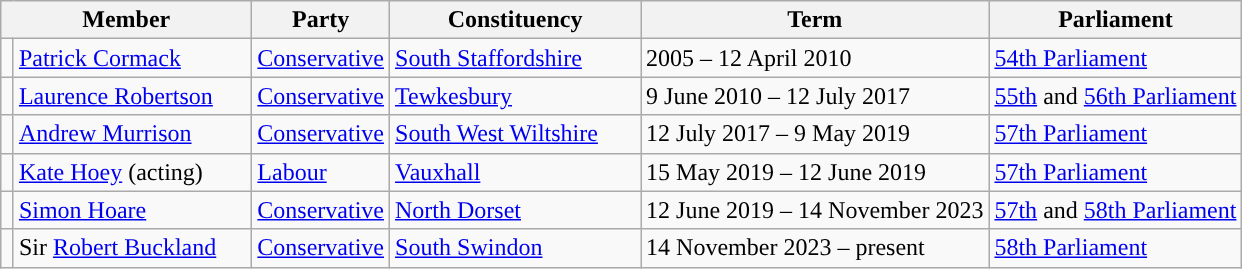<table class="wikitable">
<tr>
<th colspan="2" width="160px" valign="top">Member</th>
<th valign="top">Party</th>
<th width="160px" valign="top">Constituency</th>
<th>Term</th>
<th>Parliament</th>
</tr>
<tr>
<td style="color:inherit;background:"></td>
<td><a href='#'>Patrick Cormack</a></td>
<td><a href='#'>Conservative</a></td>
<td><a href='#'>South Staffordshire</a></td>
<td>2005 – 12 April 2010</td>
<td><a href='#'>54th Parliament</a></td>
</tr>
<tr>
<td style="color:inherit;background:"></td>
<td><a href='#'>Laurence Robertson</a></td>
<td><a href='#'>Conservative</a></td>
<td><a href='#'>Tewkesbury</a></td>
<td>9 June 2010 – 12 July 2017</td>
<td><a href='#'>55th</a> and <a href='#'>56th Parliament</a></td>
</tr>
<tr>
<td style="color:inherit;background:"></td>
<td><a href='#'>Andrew Murrison</a></td>
<td><a href='#'>Conservative</a></td>
<td><a href='#'>South West Wiltshire</a></td>
<td>12 July 2017 – 9 May 2019</td>
<td><a href='#'>57th Parliament</a></td>
</tr>
<tr>
<td style="color:inherit;background:"></td>
<td><a href='#'>Kate Hoey</a> (acting)</td>
<td><a href='#'>Labour</a></td>
<td><a href='#'>Vauxhall</a></td>
<td>15 May 2019 – 12 June 2019</td>
<td><a href='#'>57th Parliament</a></td>
</tr>
<tr>
<td style="color:inherit;background:"></td>
<td><a href='#'>Simon Hoare</a></td>
<td><a href='#'>Conservative</a></td>
<td><a href='#'>North Dorset</a></td>
<td>12 June 2019 – 14 November 2023</td>
<td><a href='#'>57th</a> and <a href='#'>58th Parliament</a></td>
</tr>
<tr>
<td style="color:inherit;background:"></td>
<td>Sir <a href='#'>Robert Buckland</a></td>
<td><a href='#'>Conservative</a></td>
<td><a href='#'>South Swindon</a></td>
<td>14 November 2023 – present</td>
<td><a href='#'>58th Parliament</a></td>
</tr>
</table>
